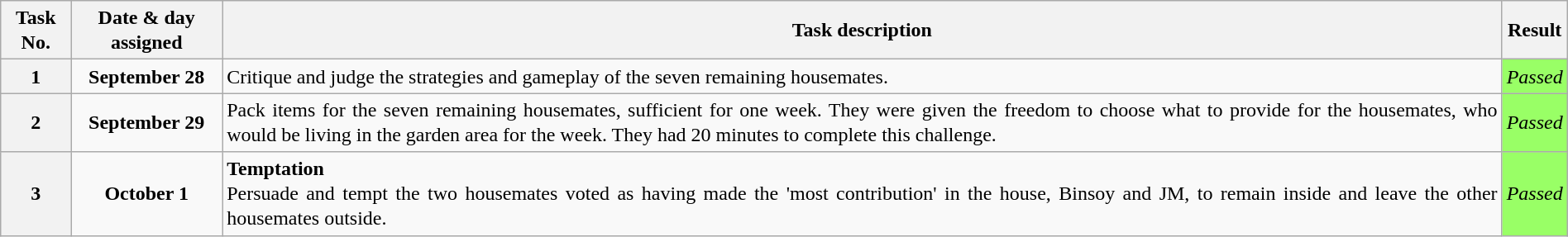<table class="wikitable" style="margin:1em auto; font-size:100%; line-height:20px; text-align:center" width="100%">
<tr>
<th>Task No.</th>
<th>Date & day assigned</th>
<th>Task description</th>
<th>Result</th>
</tr>
<tr>
<th>1</th>
<td><strong>September 28</strong><br></td>
<td align="justify">Critique and judge the strategies and gameplay of the seven remaining housemates.</td>
<td style="background:#99FF66;"><em>Passed</em></td>
</tr>
<tr>
<th>2</th>
<td><strong>September 29</strong><br></td>
<td align="justify">Pack items for the seven remaining housemates, sufficient for one week. They were given the freedom to choose what to provide for the housemates, who would be living in the garden area for the week. They had 20 minutes to complete this challenge.</td>
<td style="background:#99FF66;"><em>Passed</em></td>
</tr>
<tr>
<th>3</th>
<td><strong>October 1</strong><br></td>
<td align="justify"><strong>Temptation</strong><br>Persuade and tempt the two housemates voted as having made the 'most contribution' in the house, Binsoy and JM, to remain inside and leave the other housemates outside.</td>
<td style="background:#99FF66;"><em>Passed</em></td>
</tr>
</table>
